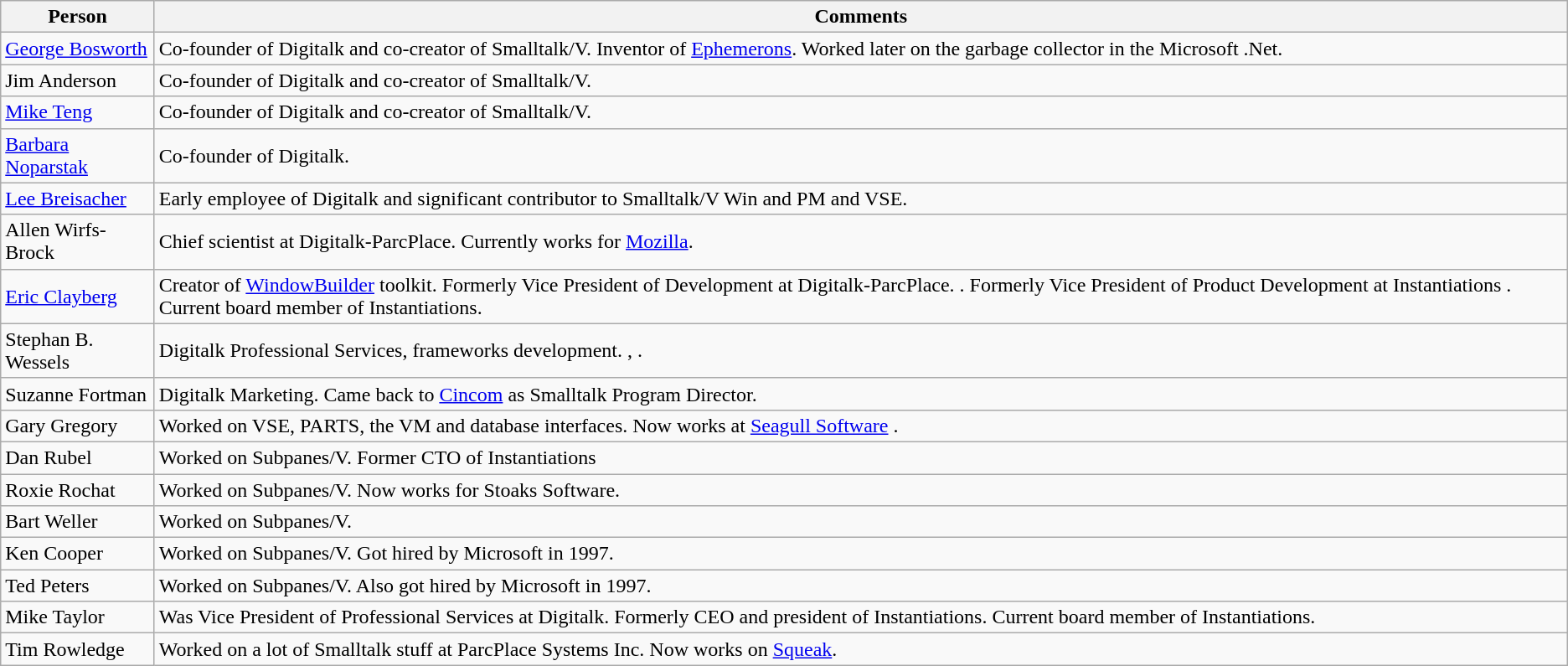<table class="wikitable">
<tr>
<th>Person</th>
<th>Comments</th>
</tr>
<tr>
<td><a href='#'>George Bosworth</a></td>
<td>Co-founder of Digitalk and co-creator of Smalltalk/V. Inventor of <a href='#'>Ephemerons</a>. Worked later on the garbage collector in the Microsoft .Net.</td>
</tr>
<tr>
<td>Jim Anderson</td>
<td>Co-founder of Digitalk and co-creator of Smalltalk/V.</td>
</tr>
<tr>
<td><a href='#'>Mike Teng</a></td>
<td>Co-founder of Digitalk and co-creator of Smalltalk/V.</td>
</tr>
<tr>
<td><a href='#'>Barbara Noparstak</a></td>
<td>Co-founder of Digitalk.</td>
</tr>
<tr>
<td><a href='#'>Lee Breisacher</a></td>
<td>Early employee of Digitalk and significant contributor to Smalltalk/V Win and PM and VSE.</td>
</tr>
<tr>
<td>Allen Wirfs-Brock</td>
<td>Chief scientist at Digitalk-ParcPlace. Currently works for <a href='#'>Mozilla</a>.</td>
</tr>
<tr>
<td><a href='#'>Eric Clayberg</a></td>
<td>Creator of <a href='#'>WindowBuilder</a> toolkit. Formerly Vice President of Development at Digitalk-ParcPlace. . Formerly Vice President of Product Development at Instantiations . Current board member of Instantiations.</td>
</tr>
<tr>
<td>Stephan B. Wessels</td>
<td>Digitalk Professional Services, frameworks development. , .</td>
</tr>
<tr>
<td>Suzanne Fortman</td>
<td>Digitalk Marketing. Came back to <a href='#'>Cincom</a> as Smalltalk Program Director.</td>
</tr>
<tr>
<td>Gary Gregory</td>
<td>Worked on VSE, PARTS, the VM and database interfaces. Now works at <a href='#'>Seagull Software</a> .</td>
</tr>
<tr>
<td>Dan Rubel</td>
<td>Worked on Subpanes/V. Former CTO of Instantiations </td>
</tr>
<tr>
<td>Roxie Rochat</td>
<td>Worked on Subpanes/V. Now works for Stoaks Software.</td>
</tr>
<tr>
<td>Bart Weller</td>
<td>Worked on Subpanes/V.</td>
</tr>
<tr>
<td>Ken Cooper</td>
<td>Worked on Subpanes/V. Got hired by Microsoft in 1997. </td>
</tr>
<tr>
<td>Ted Peters</td>
<td>Worked on Subpanes/V. Also got hired by Microsoft in 1997. </td>
</tr>
<tr>
<td>Mike Taylor</td>
<td>Was Vice President of Professional Services at Digitalk. Formerly CEO and president of Instantiations. Current board member of Instantiations.</td>
</tr>
<tr>
<td>Tim Rowledge</td>
<td>Worked on a lot of Smalltalk stuff at ParcPlace Systems Inc. Now works on <a href='#'>Squeak</a>.</td>
</tr>
</table>
